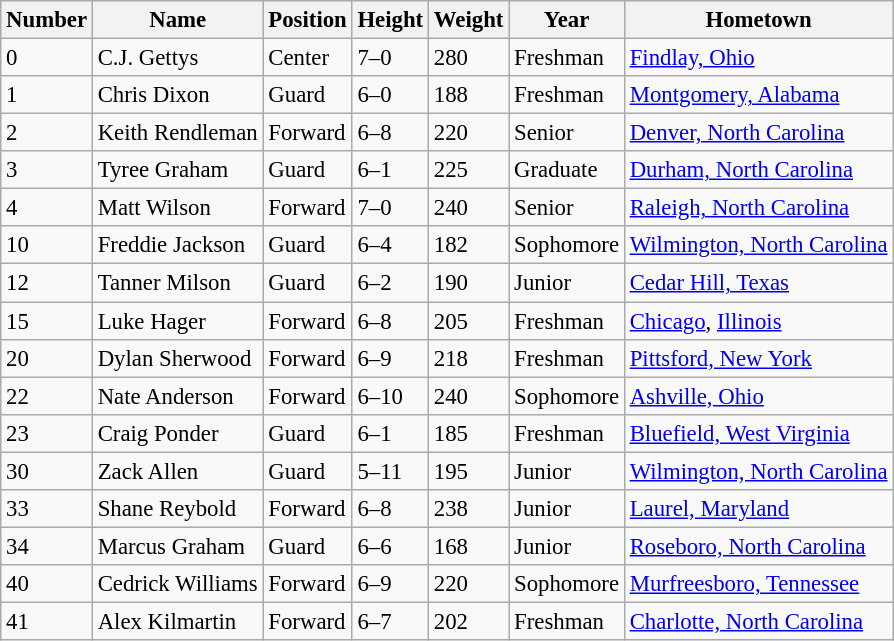<table class="wikitable" style="font-size: 95%;">
<tr>
<th>Number</th>
<th>Name</th>
<th>Position</th>
<th>Height</th>
<th>Weight</th>
<th>Year</th>
<th>Hometown</th>
</tr>
<tr>
<td>0</td>
<td>C.J. Gettys</td>
<td>Center</td>
<td>7–0</td>
<td>280</td>
<td>Freshman</td>
<td><a href='#'>Findlay, Ohio</a></td>
</tr>
<tr>
<td>1</td>
<td>Chris Dixon</td>
<td>Guard</td>
<td>6–0</td>
<td>188</td>
<td>Freshman</td>
<td><a href='#'>Montgomery, Alabama</a></td>
</tr>
<tr>
<td>2</td>
<td>Keith Rendleman</td>
<td>Forward</td>
<td>6–8</td>
<td>220</td>
<td>Senior</td>
<td><a href='#'>Denver, North Carolina</a></td>
</tr>
<tr>
<td>3</td>
<td>Tyree Graham</td>
<td>Guard</td>
<td>6–1</td>
<td>225</td>
<td>Graduate</td>
<td><a href='#'>Durham, North Carolina</a></td>
</tr>
<tr>
<td>4</td>
<td>Matt Wilson</td>
<td>Forward</td>
<td>7–0</td>
<td>240</td>
<td>Senior</td>
<td><a href='#'>Raleigh, North Carolina</a></td>
</tr>
<tr>
<td>10</td>
<td>Freddie Jackson</td>
<td>Guard</td>
<td>6–4</td>
<td>182</td>
<td>Sophomore</td>
<td><a href='#'>Wilmington, North Carolina</a></td>
</tr>
<tr>
<td>12</td>
<td>Tanner Milson</td>
<td>Guard</td>
<td>6–2</td>
<td>190</td>
<td>Junior</td>
<td><a href='#'>Cedar Hill, Texas</a></td>
</tr>
<tr>
<td>15</td>
<td>Luke Hager</td>
<td>Forward</td>
<td>6–8</td>
<td>205</td>
<td>Freshman</td>
<td><a href='#'>Chicago</a>, <a href='#'>Illinois</a></td>
</tr>
<tr>
<td>20</td>
<td>Dylan Sherwood</td>
<td>Forward</td>
<td>6–9</td>
<td>218</td>
<td>Freshman</td>
<td><a href='#'>Pittsford, New York</a></td>
</tr>
<tr>
<td>22</td>
<td>Nate Anderson</td>
<td>Forward</td>
<td>6–10</td>
<td>240</td>
<td>Sophomore</td>
<td><a href='#'>Ashville, Ohio</a></td>
</tr>
<tr>
<td>23</td>
<td>Craig Ponder</td>
<td>Guard</td>
<td>6–1</td>
<td>185</td>
<td>Freshman</td>
<td><a href='#'>Bluefield, West Virginia</a></td>
</tr>
<tr>
<td>30</td>
<td>Zack Allen</td>
<td>Guard</td>
<td>5–11</td>
<td>195</td>
<td>Junior</td>
<td><a href='#'>Wilmington, North Carolina</a></td>
</tr>
<tr>
<td>33</td>
<td>Shane Reybold</td>
<td>Forward</td>
<td>6–8</td>
<td>238</td>
<td>Junior</td>
<td><a href='#'>Laurel, Maryland</a></td>
</tr>
<tr>
<td>34</td>
<td>Marcus Graham</td>
<td>Guard</td>
<td>6–6</td>
<td>168</td>
<td>Junior</td>
<td><a href='#'>Roseboro, North Carolina</a></td>
</tr>
<tr>
<td>40</td>
<td>Cedrick Williams</td>
<td>Forward</td>
<td>6–9</td>
<td>220</td>
<td>Sophomore</td>
<td><a href='#'>Murfreesboro, Tennessee</a></td>
</tr>
<tr>
<td>41</td>
<td>Alex Kilmartin</td>
<td>Forward</td>
<td>6–7</td>
<td>202</td>
<td>Freshman</td>
<td><a href='#'>Charlotte, North Carolina</a></td>
</tr>
</table>
